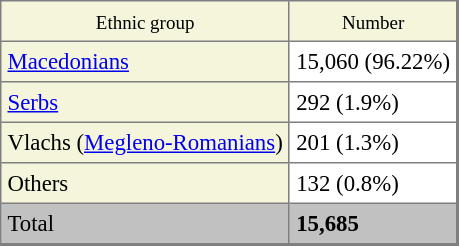<table border=1 cellpadding=4 cellspacing=0 class="toccolours" style="align: left; margin: 0.5em 0 0 0; border-style: solid; border: 1px solid #7f7f7f; border-right-width: 2px; border-bottom-width: 2px; border-collapse: collapse; font-size: 95%;">
<tr>
<td style="background:#F5F5DC;" align="center"><small>Ethnic group</small></td>
<td style="background:#F5F5DC;" align="center"><small>Number</small></td>
</tr>
<tr>
<td style="background:#F5F5DC;"><a href='#'>Macedonians</a></td>
<td>15,060 (96.22%)</td>
</tr>
<tr>
<td style="background:#F5F5DC;"><a href='#'>Serbs</a></td>
<td>292 (1.9%)</td>
</tr>
<tr>
<td style="background:#F5F5DC;">Vlachs (<a href='#'>Megleno-Romanians</a>)</td>
<td>201 (1.3%)</td>
</tr>
<tr>
<td style="background:#F5F5DC;">Others</td>
<td>132 (0.8%)</td>
</tr>
<tr>
<td style="background:#c1c1c1;">Total</td>
<td style="background:#c1c1c1;"><strong>15,685</strong></td>
</tr>
</table>
